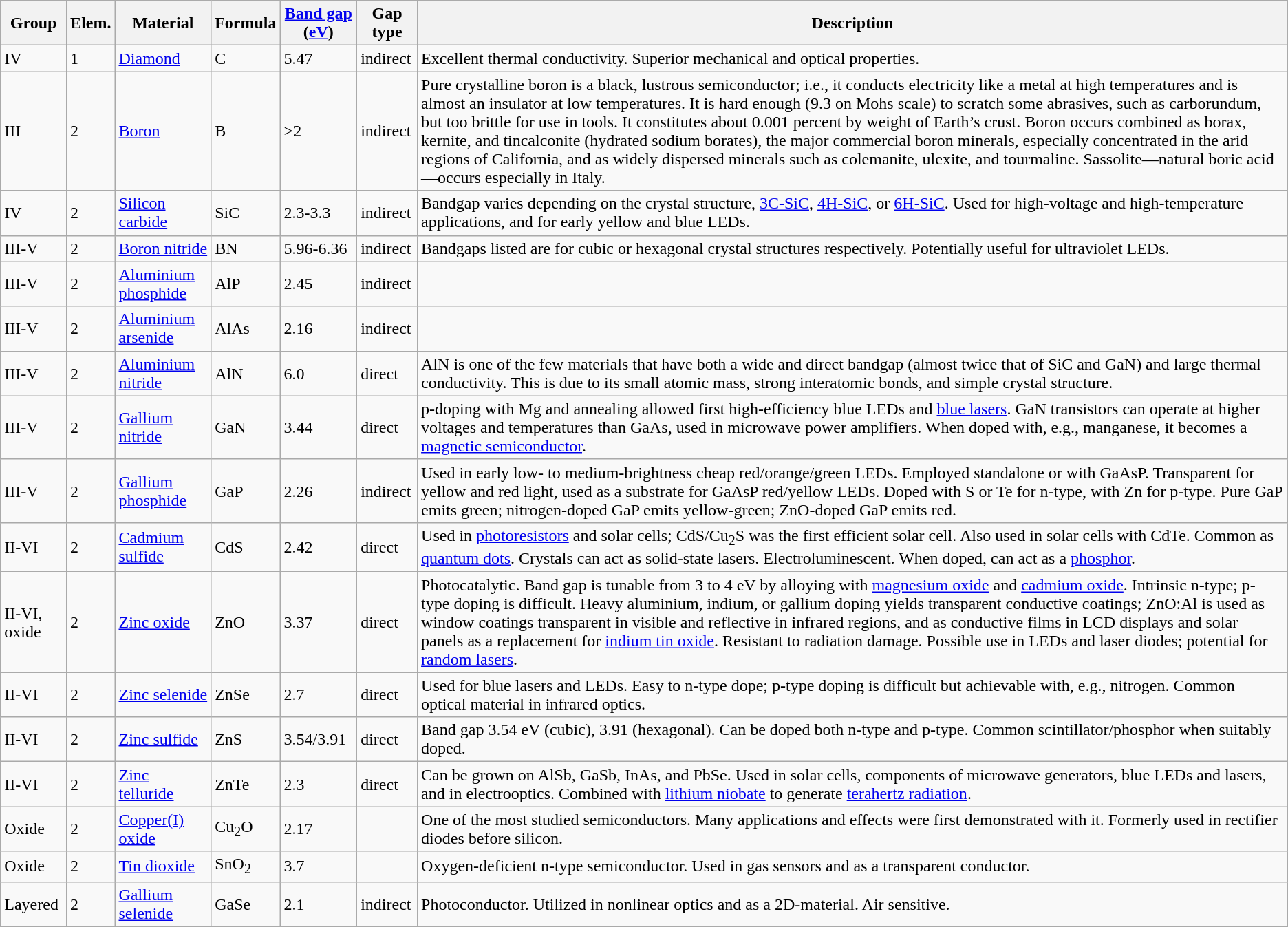<table class="wikitable sortable">
<tr>
<th>Group</th>
<th>Elem.</th>
<th>Material</th>
<th>Formula</th>
<th><a href='#'>Band gap</a> (<a href='#'>eV</a>)</th>
<th>Gap type</th>
<th>Description</th>
</tr>
<tr>
<td>IV</td>
<td>1</td>
<td><a href='#'>Diamond</a></td>
<td>C</td>
<td>5.47</td>
<td>indirect</td>
<td>Excellent thermal conductivity. Superior mechanical and optical properties.</td>
</tr>
<tr>
<td>III</td>
<td>2</td>
<td><a href='#'>Boron</a></td>
<td>B</td>
<td>>2 </td>
<td>indirect</td>
<td>Pure crystalline boron is a black, lustrous semiconductor; i.e., it conducts electricity like a metal at high temperatures and is almost an insulator at low temperatures. It is hard enough (9.3 on Mohs scale) to scratch some abrasives, such as carborundum, but too brittle for use in tools. It constitutes about 0.001 percent by weight of Earth’s crust. Boron occurs combined as borax, kernite, and tincalconite (hydrated sodium borates), the major commercial boron minerals, especially concentrated in the arid regions of California, and as widely dispersed minerals such as colemanite, ulexite, and tourmaline. Sassolite—natural boric acid—occurs especially in Italy.</td>
</tr>
<tr>
<td>IV</td>
<td>2</td>
<td><a href='#'>Silicon carbide</a></td>
<td>SiC</td>
<td>2.3-3.3</td>
<td>indirect</td>
<td>Bandgap varies depending on the crystal structure, <a href='#'>3C-SiC</a>, <a href='#'>4H-SiC</a>, or <a href='#'>6H-SiC</a>. Used for high-voltage and high-temperature applications, and for early yellow and blue LEDs.</td>
</tr>
<tr>
<td>III-V</td>
<td>2</td>
<td><a href='#'>Boron nitride</a></td>
<td>BN</td>
<td>5.96-6.36</td>
<td>indirect</td>
<td>Bandgaps listed are for cubic or hexagonal crystal structures respectively. Potentially useful for ultraviolet LEDs.</td>
</tr>
<tr>
<td>III-V</td>
<td>2</td>
<td><a href='#'>Aluminium phosphide</a></td>
<td>AlP</td>
<td>2.45</td>
<td>indirect</td>
<td></td>
</tr>
<tr>
<td>III-V</td>
<td>2</td>
<td><a href='#'>Aluminium arsenide</a></td>
<td>AlAs</td>
<td>2.16</td>
<td>indirect</td>
<td></td>
</tr>
<tr>
<td>III-V</td>
<td>2</td>
<td><a href='#'>Aluminium nitride</a></td>
<td>AlN</td>
<td>6.0</td>
<td>direct</td>
<td>AlN is one of the few materials that have both a wide and direct bandgap (almost twice that of SiC and GaN) and large thermal conductivity. This is due to its small atomic mass, strong interatomic bonds, and simple crystal structure.</td>
</tr>
<tr>
<td>III-V</td>
<td>2</td>
<td><a href='#'>Gallium nitride</a></td>
<td>GaN</td>
<td>3.44</td>
<td>direct</td>
<td>p-doping with Mg and annealing allowed first high-efficiency blue LEDs and <a href='#'>blue lasers</a>. GaN transistors can operate at higher voltages and temperatures than GaAs, used in microwave power amplifiers. When doped with, e.g., manganese, it becomes a <a href='#'>magnetic semiconductor</a>.</td>
</tr>
<tr>
<td>III-V</td>
<td>2</td>
<td><a href='#'>Gallium phosphide</a></td>
<td>GaP</td>
<td>2.26</td>
<td>indirect</td>
<td>Used in early low- to medium-brightness cheap red/orange/green LEDs. Employed standalone or with GaAsP. Transparent for yellow and red light, used as a substrate for GaAsP red/yellow LEDs. Doped with S or Te for n-type, with Zn for p-type. Pure GaP emits green; nitrogen-doped GaP emits yellow-green; ZnO-doped GaP emits red.</td>
</tr>
<tr>
<td>II-VI</td>
<td>2</td>
<td><a href='#'>Cadmium sulfide</a></td>
<td>CdS</td>
<td>2.42</td>
<td>direct</td>
<td>Used in <a href='#'>photoresistors</a> and solar cells; CdS/Cu<sub>2</sub>S was the first efficient solar cell. Also used in solar cells with CdTe. Common as <a href='#'>quantum dots</a>. Crystals can act as solid-state lasers. Electroluminescent. When doped, can act as a <a href='#'>phosphor</a>.</td>
</tr>
<tr>
<td>II-VI, oxide</td>
<td>2</td>
<td><a href='#'>Zinc oxide</a></td>
<td>ZnO</td>
<td>3.37</td>
<td>direct</td>
<td>Photocatalytic. Band gap is tunable from 3 to 4 eV by alloying with <a href='#'>magnesium oxide</a> and <a href='#'>cadmium oxide</a>. Intrinsic n-type; p-type doping is difficult. Heavy aluminium, indium, or gallium doping yields transparent conductive coatings; ZnO:Al is used as window coatings transparent in visible and reflective in infrared regions, and as conductive films in LCD displays and solar panels as a replacement for <a href='#'>indium tin oxide</a>. Resistant to radiation damage. Possible use in LEDs and laser diodes; potential for <a href='#'>random lasers</a>.</td>
</tr>
<tr>
<td>II-VI</td>
<td>2</td>
<td><a href='#'>Zinc selenide</a></td>
<td>ZnSe</td>
<td>2.7</td>
<td>direct</td>
<td>Used for blue lasers and LEDs. Easy to n-type dope; p-type doping is difficult but achievable with, e.g., nitrogen. Common optical material in infrared optics.</td>
</tr>
<tr>
<td>II-VI</td>
<td>2</td>
<td><a href='#'>Zinc sulfide</a></td>
<td>ZnS</td>
<td>3.54/3.91</td>
<td>direct</td>
<td>Band gap 3.54 eV (cubic), 3.91 (hexagonal). Can be doped both n-type and p-type. Common scintillator/phosphor when suitably doped.</td>
</tr>
<tr>
<td>II-VI</td>
<td>2</td>
<td><a href='#'>Zinc telluride</a></td>
<td>ZnTe</td>
<td>2.3</td>
<td>direct</td>
<td>Can be grown on AlSb, GaSb, InAs, and PbSe. Used in solar cells, components of microwave generators, blue LEDs and lasers, and in electrooptics. Combined with <a href='#'>lithium niobate</a> to generate <a href='#'>terahertz radiation</a>.</td>
</tr>
<tr>
<td>Oxide</td>
<td>2</td>
<td><a href='#'>Copper(I) oxide</a></td>
<td>Cu<sub>2</sub>O</td>
<td>2.17</td>
<td></td>
<td>One of the most studied semiconductors. Many applications and effects were first demonstrated with it. Formerly used in rectifier diodes before silicon.</td>
</tr>
<tr>
<td>Oxide</td>
<td>2</td>
<td><a href='#'>Tin dioxide</a></td>
<td>SnO<sub>2</sub></td>
<td>3.7</td>
<td></td>
<td>Oxygen-deficient n-type semiconductor. Used in gas sensors and as a transparent conductor.</td>
</tr>
<tr>
<td>Layered</td>
<td>2</td>
<td><a href='#'>Gallium selenide</a></td>
<td>GaSe</td>
<td>2.1</td>
<td>indirect</td>
<td>Photoconductor. Utilized in nonlinear optics and as a 2D-material. Air sensitive.</td>
</tr>
<tr>
</tr>
</table>
